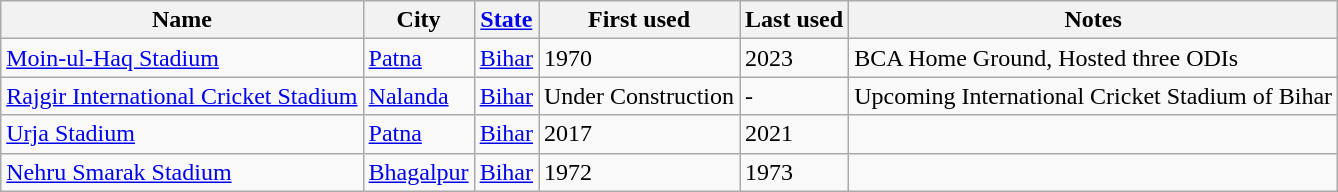<table class ="wikitable sortable">
<tr>
<th>Name</th>
<th>City</th>
<th><a href='#'>State</a></th>
<th>First used</th>
<th>Last used</th>
<th>Notes</th>
</tr>
<tr>
<td><a href='#'>Moin-ul-Haq Stadium</a></td>
<td><a href='#'>Patna</a></td>
<td><a href='#'>Bihar</a></td>
<td>1970</td>
<td>2023</td>
<td>BCA Home Ground, Hosted three ODIs</td>
</tr>
<tr>
<td><a href='#'>Rajgir International Cricket Stadium</a></td>
<td><a href='#'>Nalanda</a></td>
<td><a href='#'>Bihar</a></td>
<td>Under Construction</td>
<td>-</td>
<td>Upcoming International Cricket Stadium of Bihar</td>
</tr>
<tr>
<td><a href='#'>Urja Stadium</a></td>
<td><a href='#'>Patna</a></td>
<td><a href='#'>Bihar</a></td>
<td>2017</td>
<td>2021</td>
<td></td>
</tr>
<tr>
<td><a href='#'>Nehru Smarak Stadium</a></td>
<td><a href='#'>Bhagalpur</a></td>
<td><a href='#'>Bihar</a></td>
<td>1972</td>
<td>1973</td>
<td></td>
</tr>
</table>
